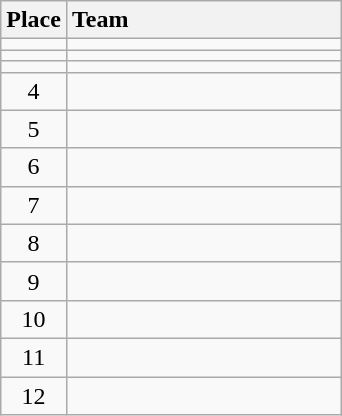<table class="wikitable" style="text-align:center; padding-bottom:0;">
<tr>
<th>Place</th>
<th style="width:11em; text-align:left;">Team</th>
</tr>
<tr>
<td></td>
<td align=left></td>
</tr>
<tr>
<td></td>
<td align=left></td>
</tr>
<tr>
<td></td>
<td align=left></td>
</tr>
<tr>
<td>4</td>
<td align=left></td>
</tr>
<tr>
<td>5</td>
<td align=left></td>
</tr>
<tr>
<td>6</td>
<td align=left></td>
</tr>
<tr>
<td>7</td>
<td align=left></td>
</tr>
<tr>
<td>8</td>
<td align=left></td>
</tr>
<tr>
<td>9</td>
<td align=left></td>
</tr>
<tr>
<td>10</td>
<td align=left></td>
</tr>
<tr>
<td>11</td>
<td align=left></td>
</tr>
<tr>
<td>12</td>
<td align=left></td>
</tr>
</table>
